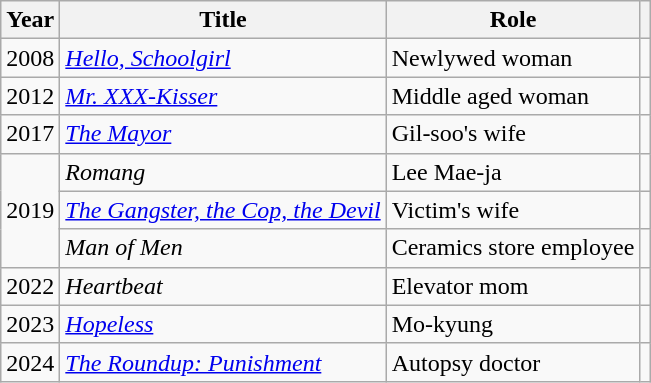<table class="wikitable sortable plainrowheaders">
<tr>
<th scope="col">Year</th>
<th scope="col">Title</th>
<th scope="col">Role</th>
<th scope="col"></th>
</tr>
<tr>
<td scope="row">2008</td>
<td><em><a href='#'>Hello, Schoolgirl</a></em></td>
<td>Newlywed woman</td>
<td></td>
</tr>
<tr>
<td scope="row">2012</td>
<td><em><a href='#'>Mr. XXX-Kisser</a></em></td>
<td>Middle aged woman</td>
<td></td>
</tr>
<tr>
<td scope="row">2017</td>
<td><em><a href='#'>The Mayor</a></em></td>
<td>Gil-soo's wife</td>
<td></td>
</tr>
<tr>
<td rowspan="3">2019</td>
<td><em>Romang</em></td>
<td>Lee Mae-ja</td>
<td></td>
</tr>
<tr>
<td><em><a href='#'>The Gangster, the Cop, the Devil</a></em></td>
<td>Victim's wife</td>
<td></td>
</tr>
<tr>
<td><em>Man of Men</em></td>
<td>Ceramics store employee</td>
<td></td>
</tr>
<tr>
<td scope="row">2022</td>
<td><em>Heartbeat</em></td>
<td>Elevator mom</td>
<td></td>
</tr>
<tr>
<td scope="row">2023</td>
<td><em><a href='#'>Hopeless</a></em></td>
<td>Mo-kyung</td>
<td></td>
</tr>
<tr>
<td scope="row">2024</td>
<td><em><a href='#'>The Roundup: Punishment</a></em></td>
<td>Autopsy doctor</td>
<td></td>
</tr>
</table>
